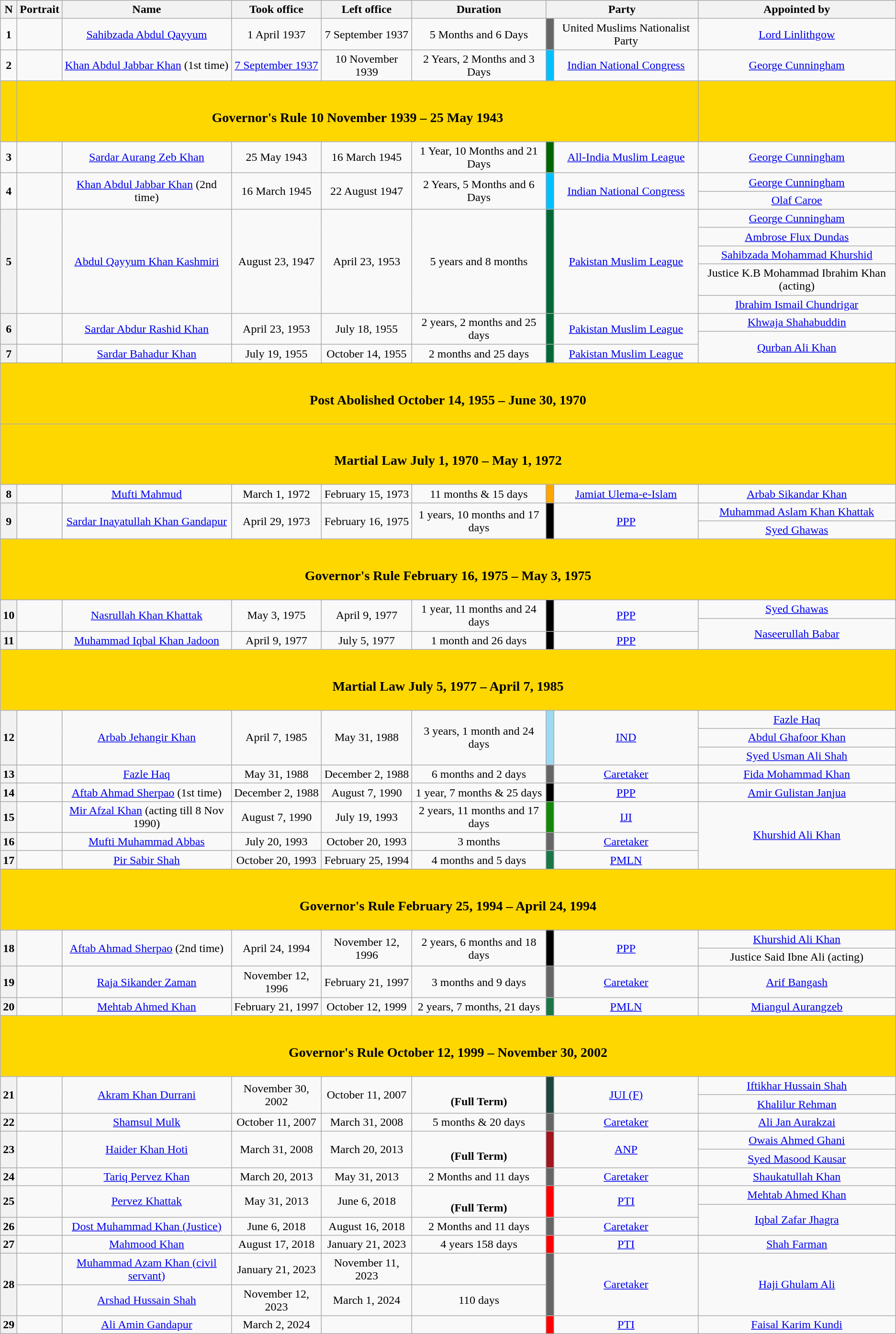<table class="wikitable sortable" style="text-align:center">
<tr>
<th>N</th>
<th scope="col" class="unsortable">Portrait</th>
<th scope="col" class="unsortable">Name</th>
<th scope="col">Took office</th>
<th>Left office</th>
<th>Duration</th>
<th colspan="2" scope="col">Party</th>
<th scope="col" class="unsortable">Appointed by <br></th>
</tr>
<tr>
<td><strong>1</strong></td>
<td></td>
<td><a href='#'>Sahibzada Abdul Qayyum</a></td>
<td>1 April 1937</td>
<td>7 September 1937</td>
<td>5 Months and 6 Days</td>
<td style="background-color: #666666;"></td>
<td>United Muslims Nationalist Party</td>
<td><a href='#'>Lord Linlithgow</a> <br></td>
</tr>
<tr>
<td><strong>2</strong></td>
<td></td>
<td><a href='#'>Khan Abdul Jabbar Khan</a> (1st time)</td>
<td><a href='#'>7 September 1937</a></td>
<td>10 November 1939</td>
<td>2 Years, 2 Months and 3 Days</td>
<td width="4px" style="background:#00BFFF"></td>
<td><a href='#'>Indian National Congress</a></td>
<td><a href='#'>George Cunningham</a></td>
</tr>
<tr style="background:Gold">
<td></td>
<td colspan="7"><br><h3>Governor's Rule  10 November 1939 – 25 May 1943</h3></td>
<td></td>
</tr>
<tr>
<td><strong>3</strong></td>
<td></td>
<td><a href='#'>Sardar Aurang Zeb Khan</a></td>
<td>25 May 1943</td>
<td>16 March 1945</td>
<td>1 Year, 10 Months and 21 Days</td>
<td width="4px" style="background:#006400"></td>
<td><a href='#'>All-India Muslim League</a></td>
<td><a href='#'>George Cunningham</a></td>
</tr>
<tr>
<td rowspan="2"><strong>4</strong></td>
<td rowspan="2"></td>
<td rowspan="2"><a href='#'>Khan Abdul Jabbar Khan</a> (2nd time)</td>
<td rowspan="2">16 March 1945</td>
<td rowspan="2">22 August 1947</td>
<td rowspan="2">2 Years, 5 Months and 6 Days</td>
<td rowspan="2" style="background:#00BFFF"></td>
<td rowspan="2"><a href='#'>Indian National Congress</a></td>
<td><a href='#'>George Cunningham</a></td>
</tr>
<tr>
<td><a href='#'>Olaf Caroe</a></td>
</tr>
<tr>
<th rowspan="6">5</th>
<td rowspan="6"></td>
<td rowspan="6"><a href='#'>Abdul Qayyum Khan Kashmiri</a></td>
<td rowspan="6">August 23, 1947</td>
<td rowspan="6">April 23, 1953</td>
<td rowspan="6">5 years and 8 months</td>
<td rowspan="6" style="background-color: #006837;"></td>
<td rowspan="6"><a href='#'>Pakistan Muslim League</a></td>
<td><a href='#'>George Cunningham</a></td>
</tr>
<tr>
<td><a href='#'>Ambrose Flux Dundas</a></td>
</tr>
<tr>
<td><a href='#'>Sahibzada Mohammad Khurshid</a></td>
</tr>
<tr>
<td>Justice K.B Mohammad Ibrahim Khan (acting)</td>
</tr>
<tr>
<td><a href='#'>Ibrahim Ismail Chundrigar</a></td>
</tr>
<tr>
<td rowspan="2"><a href='#'>Khwaja Shahabuddin</a></td>
</tr>
<tr>
<th rowspan="2">6</th>
<td rowspan="2"></td>
<td rowspan="2"><a href='#'>Sardar Abdur Rashid Khan</a></td>
<td rowspan="2">April 23, 1953</td>
<td rowspan="2">July 18, 1955</td>
<td rowspan="2">2 years, 2 months and 25 days</td>
<td rowspan="2" style="background-color: #006837;"></td>
<td rowspan="2"><a href='#'>Pakistan Muslim League</a></td>
</tr>
<tr>
<td rowspan="2"><a href='#'>Qurban Ali Khan</a></td>
</tr>
<tr>
<th>7</th>
<td></td>
<td><a href='#'>Sardar Bahadur Khan</a></td>
<td>July 19, 1955</td>
<td>October 14, 1955</td>
<td>2 months and 25 days</td>
<td style="background-color: #006837;"></td>
<td><a href='#'>Pakistan Muslim League</a></td>
</tr>
<tr style="background:Gold">
<td colspan="9"><br><h3>Post Abolished  October 14, 1955 – June 30, 1970</h3></td>
</tr>
<tr style="background:Gold">
<td colspan="9"><br><h3>Martial Law  July 1, 1970 – May 1, 1972</h3></td>
</tr>
<tr>
<th>8</th>
<td></td>
<td><a href='#'>Mufti Mahmud</a></td>
<td>March 1, 1972</td>
<td>February 15, 1973</td>
<td>11 months & 15 days</td>
<td style="background-color: orange;"></td>
<td><a href='#'>Jamiat Ulema-e-Islam</a></td>
<td><a href='#'>Arbab Sikandar Khan</a></td>
</tr>
<tr>
<th rowspan="2">9</th>
<td rowspan="2"></td>
<td rowspan="2"><a href='#'>Sardar Inayatullah Khan Gandapur</a></td>
<td rowspan="2">April 29, 1973</td>
<td rowspan="2">February 16, 1975</td>
<td rowspan="2">1 years, 10 months and 17 days</td>
<td rowspan="2" style="background-color: #000000;"></td>
<td rowspan="2"><a href='#'>PPP</a></td>
<td><a href='#'>Muhammad Aslam Khan Khattak</a></td>
</tr>
<tr>
<td><a href='#'>Syed Ghawas</a></td>
</tr>
<tr style="background:Gold">
<td colspan="9"><br><h3>Governor's Rule  February 16, 1975 – May 3, 1975</h3></td>
</tr>
<tr>
<th rowspan="2">10</th>
<td rowspan="2"></td>
<td rowspan="2"><a href='#'>Nasrullah Khan Khattak</a></td>
<td rowspan="2">May 3, 1975</td>
<td rowspan="2">April 9, 1977</td>
<td rowspan="2">1 year, 11 months and 24 days</td>
<td rowspan="2" style="background-color: #000000;"></td>
<td rowspan="2"><a href='#'>PPP</a></td>
<td><a href='#'>Syed Ghawas</a></td>
</tr>
<tr>
<td rowspan="2"><a href='#'>Naseerullah Babar</a></td>
</tr>
<tr>
<th>11</th>
<td></td>
<td><a href='#'>Muhammad Iqbal Khan Jadoon</a></td>
<td>April 9, 1977</td>
<td>July 5, 1977</td>
<td>1 month and 26 days</td>
<td style="background-color: #000000;"></td>
<td><a href='#'>PPP</a></td>
</tr>
<tr style="background:Gold">
<td colspan="9"><br><h3>Martial Law  July 5, 1977 – April 7, 1985</h3></td>
</tr>
<tr>
<th rowspan="4">12</th>
<td rowspan="4"></td>
<td rowspan="4"><a href='#'>Arbab Jehangir Khan</a></td>
<td rowspan="4">April 7, 1985</td>
<td rowspan="4">May 31, 1988</td>
<td rowspan="4">3 years, 1 month and 24 days</td>
<td rowspan="4" style="background-color: #9DD9F3;"></td>
<td rowspan="4"><a href='#'>IND</a></td>
<td><a href='#'>Fazle Haq</a></td>
</tr>
<tr>
<td><a href='#'>Abdul Ghafoor Khan</a></td>
</tr>
<tr>
<td><a href='#'>Syed Usman Ali Shah</a></td>
</tr>
<tr>
<td rowspan="2"><a href='#'>Fida Mohammad Khan</a></td>
</tr>
<tr>
<th rowspan="2">13</th>
<td rowspan="2"></td>
<td rowspan="2"><a href='#'>Fazle Haq</a></td>
<td rowspan="2">May 31, 1988</td>
<td rowspan="2">December 2, 1988</td>
<td rowspan="2">6 months and 2 days</td>
<td rowspan="2" style="background-color: #666666;"></td>
<td rowspan="2"><a href='#'>Caretaker</a></td>
</tr>
<tr>
<td rowspan="3"><a href='#'>Amir Gulistan Janjua</a></td>
</tr>
<tr>
<th>14</th>
<td></td>
<td><a href='#'>Aftab Ahmad Sherpao</a> (1st time)</td>
<td>December 2, 1988</td>
<td>August 7, 1990</td>
<td>1 year, 7 months & 25 days</td>
<td style="background-color: #000000;"></td>
<td><a href='#'>PPP</a></td>
</tr>
<tr>
<th rowspan="2">15</th>
<td rowspan="2"></td>
<td rowspan="2"><a href='#'>Mir Afzal Khan</a> (acting till 8 Nov 1990)</td>
<td rowspan="2">August 7, 1990</td>
<td rowspan="2">July 19, 1993</td>
<td rowspan="2">2 years, 11 months and 17 days</td>
<td rowspan="2" style="background-color: #138808;"></td>
<td rowspan="2"><a href='#'>IJI</a></td>
</tr>
<tr>
<td rowspan="3"><a href='#'>Khurshid Ali Khan</a></td>
</tr>
<tr>
<th>16</th>
<td></td>
<td><a href='#'>Mufti Muhammad Abbas</a></td>
<td>July 20, 1993</td>
<td>October 20, 1993</td>
<td>3 months</td>
<td style="background-color: #666666;"></td>
<td><a href='#'>Caretaker</a></td>
</tr>
<tr>
<th>17</th>
<td></td>
<td><a href='#'>Pir Sabir Shah</a></td>
<td>October 20, 1993</td>
<td>February 25, 1994</td>
<td>4 months and 5 days</td>
<td style="background-color: #1a7647;"></td>
<td><a href='#'>PMLN</a></td>
</tr>
<tr style="background:Gold">
<td colspan="9"><br><h3>Governor's Rule  February 25, 1994 – April 24, 1994</h3></td>
</tr>
<tr>
<th rowspan="3">18</th>
<td rowspan="3"></td>
<td rowspan="3"><a href='#'>Aftab Ahmad Sherpao</a> (2nd time)</td>
<td rowspan="3">April 24, 1994</td>
<td rowspan="3">November 12, 1996</td>
<td rowspan="3">2 years, 6 months and 18 days</td>
<td rowspan="3" style="background-color: #000000;"></td>
<td rowspan="3"><a href='#'>PPP</a></td>
<td><a href='#'>Khurshid Ali Khan</a></td>
</tr>
<tr>
<td>Justice Said Ibne Ali (acting)</td>
</tr>
<tr>
<td rowspan="3"><a href='#'>Arif Bangash</a></td>
</tr>
<tr>
<th>19</th>
<td></td>
<td><a href='#'>Raja Sikander Zaman</a></td>
<td>November 12, 1996</td>
<td>February 21, 1997</td>
<td>3 months and 9 days</td>
<td style="background-color: #666666;"></td>
<td><a href='#'>Caretaker</a></td>
</tr>
<tr>
<th rowspan="2">20</th>
<td rowspan="2"></td>
<td rowspan="2"><a href='#'>Mehtab Ahmed Khan</a></td>
<td rowspan="2">February 21, 1997</td>
<td rowspan="2">October 12, 1999</td>
<td rowspan="2">2 years, 7 months, 21 days</td>
<td rowspan="2" style="background-color: #1a7647;"></td>
<td rowspan="2"><a href='#'>PMLN</a></td>
</tr>
<tr>
<td><a href='#'>Miangul Aurangzeb</a></td>
</tr>
<tr style="background:Gold">
<td colspan="9"><br><h3>Governor's Rule  October 12, 1999 – November 30, 2002</h3></td>
</tr>
<tr>
<th rowspan="3">21</th>
<td rowspan="3"></td>
<td rowspan="3"><a href='#'>Akram Khan Durrani</a></td>
<td rowspan="3">November 30, 2002</td>
<td rowspan="3">October 11, 2007</td>
<td rowspan="3"><br><strong>(Full Term)</strong></td>
<td rowspan="3" style="background-color: #1E453E;"></td>
<td rowspan="3"><a href='#'>JUI (F)</a></td>
<td><a href='#'>Iftikhar Hussain Shah</a></td>
</tr>
<tr>
<td><a href='#'>Khalilur Rehman</a></td>
</tr>
<tr>
<td rowspan="2"><a href='#'>Ali Jan Aurakzai</a></td>
</tr>
<tr>
<th rowspan="2">22</th>
<td rowspan="2"></td>
<td rowspan="2"><a href='#'>Shamsul Mulk</a></td>
<td rowspan="2">October 11, 2007</td>
<td rowspan="2">March 31, 2008</td>
<td rowspan="2">5 months & 20 days</td>
<td rowspan="2" style="background-color: #666666;"></td>
<td rowspan="2"><a href='#'>Caretaker</a></td>
</tr>
<tr>
<td rowspan="2"><a href='#'>Owais Ahmed Ghani</a></td>
</tr>
<tr>
<th rowspan="3">23</th>
<td rowspan="3"></td>
<td rowspan="3"><a href='#'>Haider Khan Hoti</a></td>
<td rowspan="3">March 31, 2008</td>
<td rowspan="3">March 20, 2013</td>
<td rowspan="3"><br><strong>(Full Term)</strong></td>
<td rowspan="3" style="background-color: #A1151E;"></td>
<td rowspan="3"><a href='#'>ANP</a></td>
</tr>
<tr>
<td><a href='#'>Syed Masood Kausar</a></td>
</tr>
<tr>
<td rowspan="3"><a href='#'>Shaukatullah Khan</a></td>
</tr>
<tr>
<th>24</th>
<td></td>
<td><a href='#'>Tariq Pervez Khan</a></td>
<td>March 20, 2013</td>
<td>May 31, 2013</td>
<td>2 Months and 11 days</td>
<td style="background-color: #666666;"></td>
<td><a href='#'>Caretaker</a></td>
</tr>
<tr>
<th rowspan="3">25</th>
<td rowspan="3"></td>
<td rowspan="3"><a href='#'>Pervez Khattak</a></td>
<td rowspan="3">May 31, 2013</td>
<td rowspan="3">June 6, 2018</td>
<td rowspan="3"><br><strong>(Full Term)</strong></td>
<td rowspan="3" style="background-color: red;"></td>
<td rowspan="3"><a href='#'>PTI</a></td>
</tr>
<tr>
<td><a href='#'>Mehtab Ahmed Khan</a></td>
</tr>
<tr>
<td rowspan="3"><a href='#'>Iqbal Zafar Jhagra</a></td>
</tr>
<tr>
<th>26</th>
<td></td>
<td><a href='#'>Dost Muhammad Khan (Justice)</a></td>
<td>June 6, 2018</td>
<td>August 16, 2018</td>
<td>2 Months and 11 days</td>
<td style="background-color: #666666;"></td>
<td><a href='#'>Caretaker</a></td>
</tr>
<tr>
<th rowspan="3">27</th>
<td rowspan="3"></td>
<td rowspan="3"><a href='#'>Mahmood Khan</a></td>
<td rowspan="3">August 17, 2018</td>
<td rowspan="3">January 21, 2023</td>
<td rowspan="3">4 years 158 days</td>
<td rowspan="3" style="background-color: red;"></td>
<td rowspan="3"><a href='#'>PTI</a></td>
</tr>
<tr>
<td><a href='#'>Shah Farman</a></td>
</tr>
<tr>
<td rowspan="3"><a href='#'>Haji Ghulam Ali</a></td>
</tr>
<tr>
<th rowspan="2">28</th>
<td></td>
<td><a href='#'>Muhammad Azam Khan (civil servant)</a></td>
<td>January 21, 2023</td>
<td>November 11, 2023</td>
<td></td>
<td rowspan="2" style="background-color: #666666;"></td>
<td rowspan="2"><a href='#'>Caretaker</a></td>
</tr>
<tr>
<td></td>
<td><a href='#'>Arshad Hussain Shah</a></td>
<td>November 12, 2023</td>
<td>March 1, 2024</td>
<td>110 days</td>
</tr>
<tr>
<th>29</th>
<td></td>
<td><a href='#'>Ali Amin Gandapur</a></td>
<td>March 2, 2024</td>
<td></td>
<td></td>
<td rowspan="3" style="background-color: red;"></td>
<td><a href='#'>PTI</a></td>
<td><a href='#'>Faisal Karim Kundi</a></td>
</tr>
</table>
